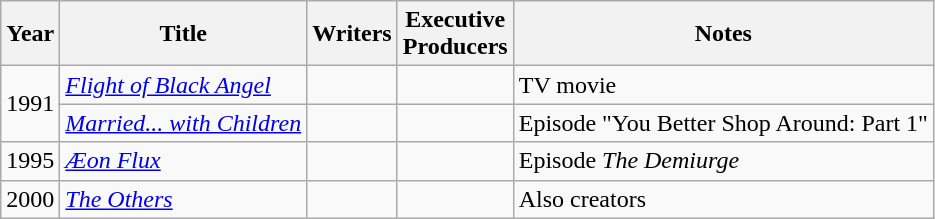<table class="wikitable">
<tr>
<th>Year</th>
<th>Title</th>
<th>Writers</th>
<th>Executive<br>Producers</th>
<th>Notes</th>
</tr>
<tr>
<td rowspan=2>1991</td>
<td><em><a href='#'>Flight of Black Angel</a></em></td>
<td></td>
<td></td>
<td>TV movie</td>
</tr>
<tr>
<td><em><a href='#'>Married... with Children</a></em></td>
<td></td>
<td></td>
<td>Episode "You Better Shop Around: Part 1"</td>
</tr>
<tr>
<td>1995</td>
<td><em><a href='#'>Æon Flux</a></em></td>
<td></td>
<td></td>
<td>Episode <em>The Demiurge</em></td>
</tr>
<tr>
<td>2000</td>
<td><em><a href='#'>The Others</a></em></td>
<td></td>
<td></td>
<td>Also creators</td>
</tr>
</table>
